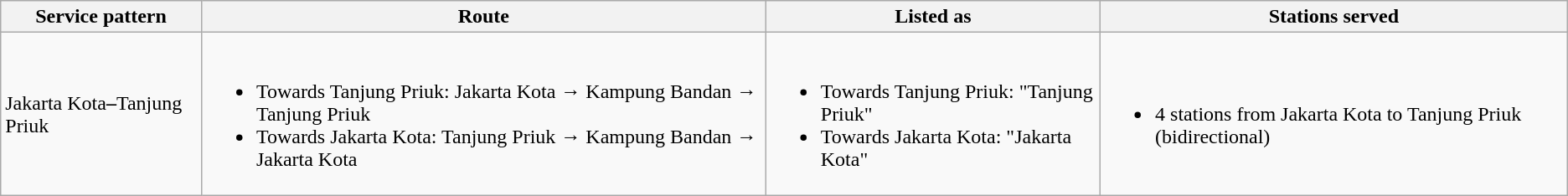<table class="wikitable">
<tr>
<th>Service pattern</th>
<th>Route</th>
<th>Listed as</th>
<th>Stations served</th>
</tr>
<tr>
<td>Jakarta Kota<strong>–</strong>Tanjung Priuk</td>
<td><br><ul><li>Towards Tanjung Priuk: Jakarta Kota → Kampung Bandan → Tanjung Priuk</li><li>Towards Jakarta Kota: Tanjung Priuk → Kampung Bandan →  Jakarta Kota</li></ul></td>
<td><br><ul><li>Towards Tanjung Priuk: "Tanjung Priuk"</li><li>Towards Jakarta Kota: "Jakarta Kota"</li></ul></td>
<td><br><ul><li>4 stations from Jakarta Kota to Tanjung Priuk (bidirectional)</li></ul></td>
</tr>
</table>
